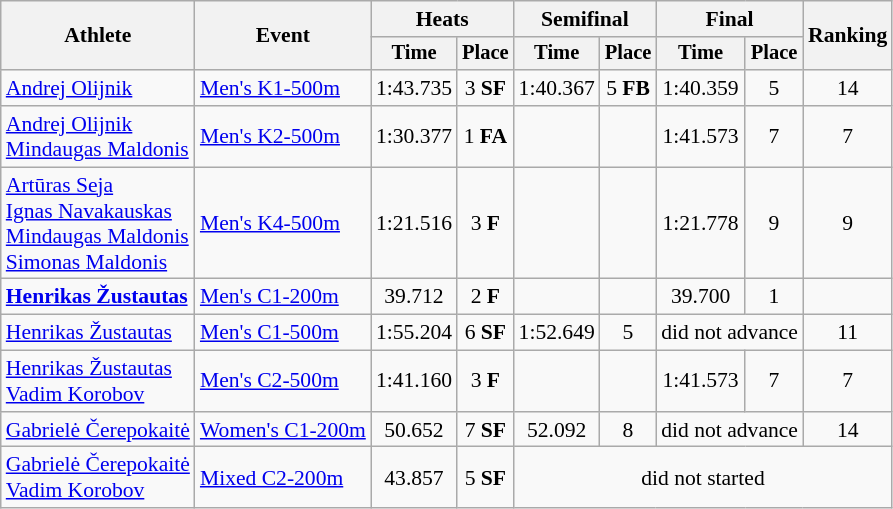<table class=wikitable style=font-size:90%;text-align:center>
<tr>
<th rowspan=2>Athlete</th>
<th rowspan=2>Event</th>
<th colspan=2>Heats</th>
<th colspan=2>Semifinal</th>
<th colspan=2>Final</th>
<th rowspan=2>Ranking</th>
</tr>
<tr style=font-size:95%>
<th>Time</th>
<th>Place</th>
<th>Time</th>
<th>Place</th>
<th>Time</th>
<th>Place</th>
</tr>
<tr>
<td align=left><a href='#'>Andrej Olijnik</a></td>
<td align=left><a href='#'>Men's K1-500m</a></td>
<td>1:43.735</td>
<td>3 <strong>SF</strong></td>
<td>1:40.367</td>
<td>5 <strong>FB</strong></td>
<td>1:40.359</td>
<td>5</td>
<td>14</td>
</tr>
<tr>
<td align=left><a href='#'>Andrej Olijnik</a><br><a href='#'>Mindaugas Maldonis</a></td>
<td align=left><a href='#'>Men's K2-500m</a></td>
<td>1:30.377</td>
<td>1 <strong>FA</strong></td>
<td></td>
<td></td>
<td>1:41.573</td>
<td>7</td>
<td>7</td>
</tr>
<tr>
<td align=left><a href='#'>Artūras Seja</a><br><a href='#'>Ignas Navakauskas</a><br><a href='#'>Mindaugas Maldonis</a><br><a href='#'>Simonas Maldonis</a></td>
<td align=left><a href='#'>Men's K4-500m</a></td>
<td>1:21.516</td>
<td>3 <strong>F</strong></td>
<td></td>
<td></td>
<td>1:21.778</td>
<td>9</td>
<td>9</td>
</tr>
<tr>
<td align=left><strong><a href='#'>Henrikas Žustautas</a></strong></td>
<td align=left><a href='#'>Men's C1-200m</a></td>
<td>39.712</td>
<td>2 <strong>F</strong></td>
<td></td>
<td></td>
<td>39.700</td>
<td>1</td>
<td></td>
</tr>
<tr>
<td align=left><a href='#'>Henrikas Žustautas</a></td>
<td align=left><a href='#'>Men's C1-500m</a></td>
<td>1:55.204</td>
<td>6 <strong>SF</strong></td>
<td>1:52.649</td>
<td>5</td>
<td colspan=2>did not advance</td>
<td>11</td>
</tr>
<tr>
<td align=left><a href='#'>Henrikas Žustautas</a><br><a href='#'>Vadim Korobov</a></td>
<td align=left><a href='#'>Men's C2-500m</a></td>
<td>1:41.160</td>
<td>3 <strong>F</strong></td>
<td></td>
<td></td>
<td>1:41.573</td>
<td>7</td>
<td>7</td>
</tr>
<tr>
<td align=left><a href='#'>Gabrielė Čerepokaitė</a></td>
<td align=left><a href='#'>Women's C1-200m</a></td>
<td>50.652</td>
<td>7 <strong>SF</strong></td>
<td>52.092</td>
<td>8</td>
<td colspan=2>did not advance</td>
<td>14</td>
</tr>
<tr>
<td align=left><a href='#'>Gabrielė Čerepokaitė</a><br><a href='#'>Vadim Korobov</a></td>
<td align=left><a href='#'>Mixed C2-200m</a></td>
<td>43.857</td>
<td>5 <strong>SF</strong></td>
<td colspan=5>did not started</td>
</tr>
</table>
